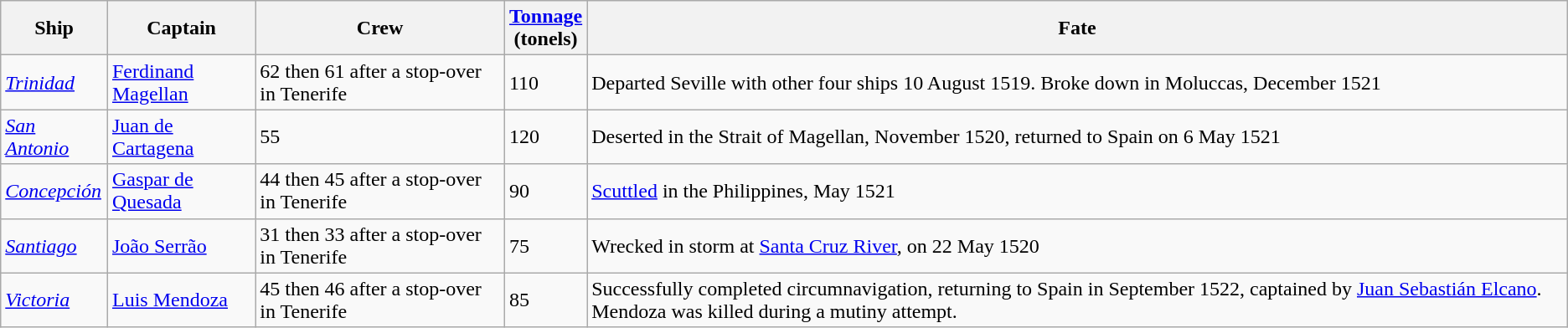<table class="wikitable">
<tr>
<th>Ship</th>
<th>Captain</th>
<th>Crew</th>
<th><a href='#'>Tonnage</a><br>(tonels)</th>
<th>Fate</th>
</tr>
<tr>
<td><em><a href='#'>Trinidad</a></em></td>
<td><a href='#'>Ferdinand Magellan</a></td>
<td>62 then 61 after a stop-over in Tenerife</td>
<td>110</td>
<td>Departed Seville with other four ships 10 August 1519. Broke down in Moluccas, December 1521</td>
</tr>
<tr>
<td><em><a href='#'>San Antonio</a></em></td>
<td><a href='#'>Juan de Cartagena</a></td>
<td>55</td>
<td>120</td>
<td>Deserted in the Strait of Magellan, November 1520, returned to Spain on 6 May 1521</td>
</tr>
<tr>
<td><em><a href='#'>Concepción</a></em></td>
<td><a href='#'>Gaspar de Quesada</a></td>
<td>44 then 45 after a stop-over in Tenerife</td>
<td>90</td>
<td><a href='#'>Scuttled</a> in the Philippines, May 1521</td>
</tr>
<tr>
<td><em><a href='#'>Santiago</a></em></td>
<td><a href='#'>João Serrão</a></td>
<td>31 then 33 after a stop-over in Tenerife</td>
<td>75</td>
<td>Wrecked in storm at <a href='#'>Santa Cruz River</a>, on 22 May 1520</td>
</tr>
<tr>
<td><em><a href='#'>Victoria</a></em></td>
<td><a href='#'>Luis Mendoza</a></td>
<td>45 then 46 after a stop-over in Tenerife</td>
<td>85</td>
<td>Successfully completed circumnavigation, returning to Spain in September 1522, captained by <a href='#'>Juan Sebastián Elcano</a>. Mendoza was killed during a mutiny attempt.</td>
</tr>
</table>
